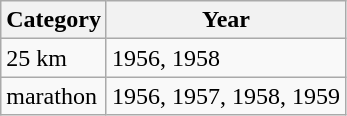<table class="wikitable">
<tr>
<th>Category</th>
<th>Year</th>
</tr>
<tr>
<td>25 km</td>
<td>1956, 1958</td>
</tr>
<tr>
<td>marathon</td>
<td>1956, 1957, 1958, 1959</td>
</tr>
</table>
